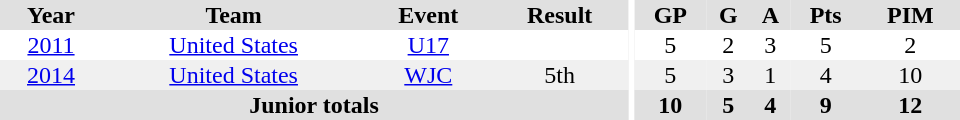<table border="0" cellpadding="1" cellspacing="0" ID="Table3" style="text-align:center; width:40em">
<tr ALIGN="center" bgcolor="#e0e0e0">
<th>Year</th>
<th>Team</th>
<th>Event</th>
<th>Result</th>
<th rowspan="99" bgcolor="#ffffff"></th>
<th>GP</th>
<th>G</th>
<th>A</th>
<th>Pts</th>
<th>PIM</th>
</tr>
<tr>
<td><a href='#'>2011</a></td>
<td><a href='#'>United States</a></td>
<td><a href='#'>U17</a></td>
<td></td>
<td>5</td>
<td>2</td>
<td>3</td>
<td>5</td>
<td>2</td>
</tr>
<tr bgcolor="#f0f0f0">
<td><a href='#'>2014</a></td>
<td><a href='#'>United States</a></td>
<td><a href='#'>WJC</a></td>
<td>5th</td>
<td>5</td>
<td>3</td>
<td>1</td>
<td>4</td>
<td>10</td>
</tr>
<tr bgcolor="#e0e0e0">
<th colspan=4>Junior totals</th>
<th>10</th>
<th>5</th>
<th>4</th>
<th>9</th>
<th>12</th>
</tr>
</table>
